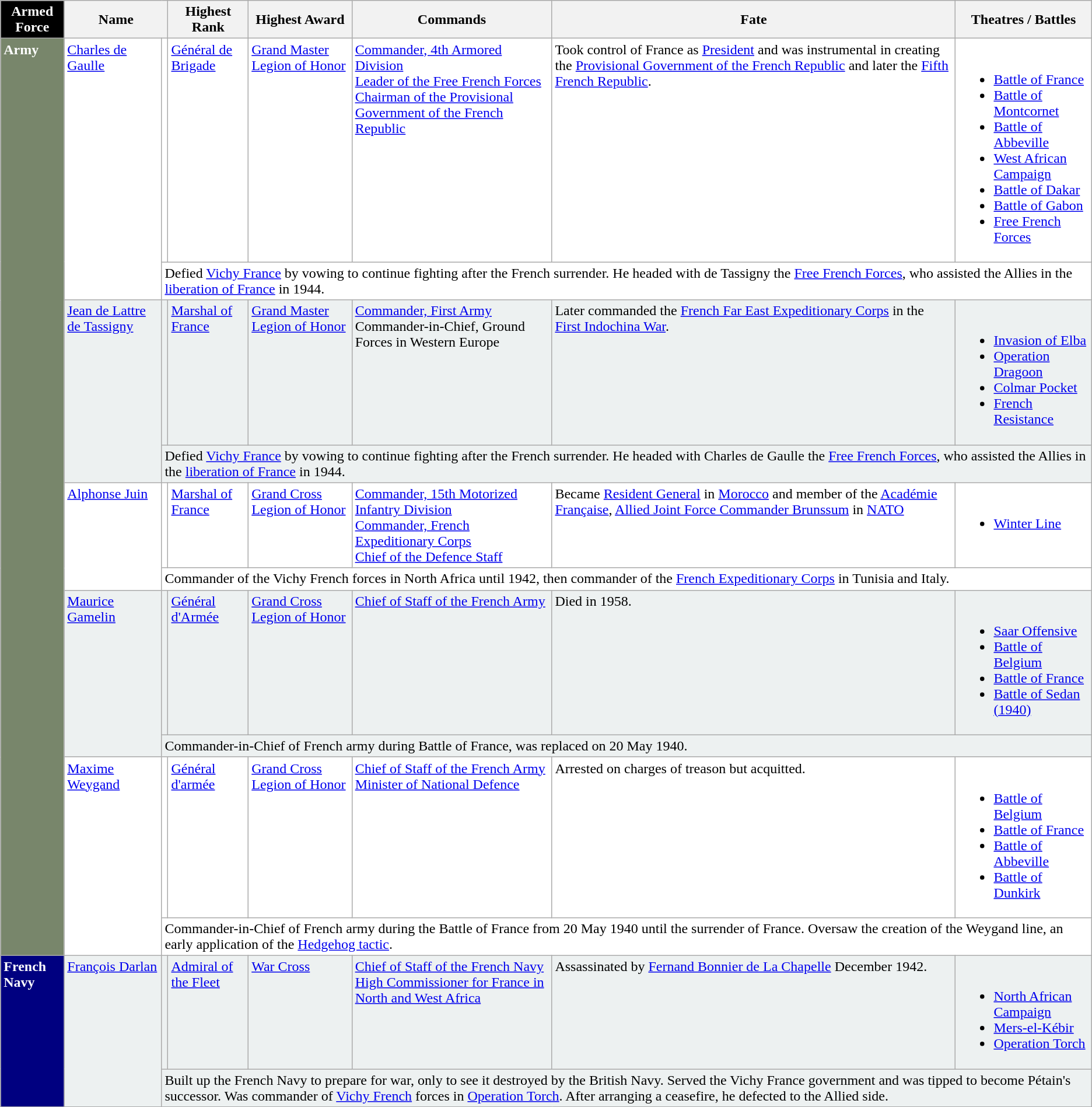<table class="wikitable">
<tr>
<th style="background:#000; color:white;">Armed Force</th>
<th colspan="2">Name</th>
<th>Highest Rank</th>
<th>Highest Award</th>
<th>Commands</th>
<th>Fate</th>
<th>Theatres / Battles</th>
</tr>
<tr style="background:#fff;vertical-align: top;">
<td style="background:#78866b; color:white;" rowspan="10"><strong>Army</strong></td>
<td rowspan="2"><a href='#'>Charles de Gaulle</a></td>
<td></td>
<td><a href='#'>Général de Brigade</a></td>
<td><a href='#'>Grand Master Legion of Honor</a></td>
<td><a href='#'>Commander, 4th Armored Division</a><br><a href='#'>Leader of the Free French Forces</a><br><a href='#'>Chairman of the Provisional Government of the French Republic</a></td>
<td>Took control of France as <a href='#'>President</a> and was instrumental in creating the <a href='#'>Provisional Government of the French Republic</a> and later the <a href='#'>Fifth French Republic</a>.</td>
<td><br><ul><li><a href='#'>Battle of France</a></li><li><a href='#'>Battle of Montcornet</a></li><li><a href='#'>Battle of Abbeville</a></li><li><a href='#'>West African Campaign</a></li><li><a href='#'>Battle of Dakar</a></li><li><a href='#'>Battle of Gabon</a></li><li><a href='#'>Free French Forces</a></li></ul></td>
</tr>
<tr style="background:#fff;">
<td colspan="8">Defied <a href='#'>Vichy France</a> by vowing to continue fighting after the French surrender. He headed with de Tassigny the <a href='#'>Free French Forces</a>, who assisted the Allies in the <a href='#'>liberation of France</a> in 1944.</td>
</tr>
<tr style="background:#edf1f1;vertical-align: top;">
<td rowspan="2"><a href='#'>Jean de Lattre de Tassigny</a></td>
<td></td>
<td><a href='#'>Marshal of France</a></td>
<td><a href='#'>Grand Master Legion of Honor</a></td>
<td><a href='#'>Commander, First Army</a><br>Commander-in-Chief, Ground Forces in Western Europe</td>
<td>Later commanded the <a href='#'>French Far East Expeditionary Corps</a> in the <a href='#'>First Indochina War</a>.</td>
<td><br><ul><li><a href='#'>Invasion of Elba</a></li><li><a href='#'>Operation Dragoon</a></li><li><a href='#'>Colmar Pocket</a></li><li><a href='#'>French Resistance</a></li></ul></td>
</tr>
<tr style="background:#edf1f1;">
<td colspan="8">Defied <a href='#'>Vichy France</a> by vowing to continue fighting after the French surrender. He headed with Charles de Gaulle the <a href='#'>Free French Forces</a>, who assisted the Allies in the <a href='#'>liberation of France</a> in 1944.</td>
</tr>
<tr style="background:#fff;vertical-align: top;">
<td rowspan="2"><a href='#'>Alphonse Juin</a></td>
<td></td>
<td><a href='#'>Marshal of France</a></td>
<td><a href='#'>Grand Cross Legion of Honor</a></td>
<td><a href='#'>Commander, 15th Motorized Infantry Division</a><br><a href='#'>Commander, French Expeditionary Corps</a><br><a href='#'>Chief of the Defence Staff</a></td>
<td>Became <a href='#'>Resident General</a> in <a href='#'>Morocco</a> and member of the <a href='#'>Académie Française</a>, <a href='#'>Allied Joint Force Commander Brunssum</a> in <a href='#'>NATO</a></td>
<td><br><ul><li><a href='#'>Winter Line</a></li></ul></td>
</tr>
<tr style="background:#fff;">
<td colspan="8">Commander of the Vichy French forces in North Africa until 1942, then commander of the <a href='#'>French Expeditionary Corps</a> in Tunisia and Italy.</td>
</tr>
<tr style="background:#edf1f1;vertical-align: top;">
<td rowspan="2"><a href='#'>Maurice Gamelin</a></td>
<td></td>
<td><a href='#'>Général d'Armée</a></td>
<td><a href='#'>Grand Cross Legion of Honor</a></td>
<td><a href='#'>Chief of Staff of the French Army</a></td>
<td>Died in 1958.</td>
<td><br><ul><li><a href='#'>Saar Offensive</a></li><li><a href='#'>Battle of Belgium</a></li><li><a href='#'>Battle of France</a></li><li><a href='#'>Battle of Sedan (1940)</a></li></ul></td>
</tr>
<tr style="background:#edf1f1;">
<td colspan="8">Commander-in-Chief of French army during Battle of France, was replaced on 20 May 1940.</td>
</tr>
<tr style="background:#fff;vertical-align: top;">
<td rowspan="2"><a href='#'>Maxime Weygand</a></td>
<td></td>
<td><a href='#'>Général d'armée</a></td>
<td><a href='#'>Grand Cross Legion of Honor</a></td>
<td><a href='#'>Chief of Staff of the French Army</a><br><a href='#'>Minister of National Defence</a></td>
<td>Arrested on charges of treason but acquitted.</td>
<td><br><ul><li><a href='#'>Battle of Belgium</a></li><li><a href='#'>Battle of France</a></li><li><a href='#'>Battle of Abbeville</a></li><li><a href='#'>Battle of Dunkirk</a></li></ul></td>
</tr>
<tr style="background:#fff;">
<td colspan="8">Commander-in-Chief of French army during the Battle of France from 20 May 1940 until the surrender of France. Oversaw the creation of the Weygand line, an early application of the <a href='#'>Hedgehog tactic</a>.</td>
</tr>
<tr style="background:#edf1f1;vertical-align: top;">
<td style="background:navy; color:white;" rowspan="2"><strong>French Navy</strong></td>
<td rowspan="2"><a href='#'>François Darlan</a></td>
<td></td>
<td><a href='#'>Admiral of the Fleet</a></td>
<td><a href='#'>War Cross</a></td>
<td><a href='#'>Chief of Staff of the French Navy</a><br><a href='#'>High Commissioner for France in North and West Africa</a></td>
<td>Assassinated by <a href='#'>Fernand Bonnier de La Chapelle</a> December 1942.</td>
<td><br><ul><li><a href='#'>North African Campaign</a></li><li><a href='#'>Mers-el-Kébir</a></li><li><a href='#'>Operation Torch</a></li></ul></td>
</tr>
<tr style="background:#edf1f1;">
<td colspan="8">Built up the French Navy to prepare for war, only to see it destroyed by the British Navy. Served the Vichy France government and was tipped to become Pétain's successor. Was commander of <a href='#'>Vichy French</a> forces in <a href='#'>Operation Torch</a>. After arranging a ceasefire, he defected to the Allied side.</td>
</tr>
</table>
